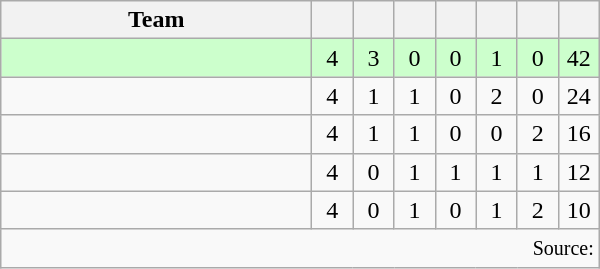<table class="wikitable" style="text-align:center">
<tr>
<th width=200>Team</th>
<th width=20></th>
<th width=20></th>
<th width=20></th>
<th width=20></th>
<th width=20></th>
<th width=20></th>
<th width=20></th>
</tr>
<tr style="background:#cfc">
<td style="text-align:left;"></td>
<td>4</td>
<td>3</td>
<td>0</td>
<td>0</td>
<td>1</td>
<td>0</td>
<td>42</td>
</tr>
<tr>
<td style="text-align:left;"></td>
<td>4</td>
<td>1</td>
<td>1</td>
<td>0</td>
<td>2</td>
<td>0</td>
<td>24</td>
</tr>
<tr>
<td style="text-align:left;"></td>
<td>4</td>
<td>1</td>
<td>1</td>
<td>0</td>
<td>0</td>
<td>2</td>
<td>16</td>
</tr>
<tr>
<td style="text-align:left;"></td>
<td>4</td>
<td>0</td>
<td>1</td>
<td>1</td>
<td>1</td>
<td>1</td>
<td>12</td>
</tr>
<tr>
<td style="text-align:left;"></td>
<td>4</td>
<td>0</td>
<td>1</td>
<td>0</td>
<td>1</td>
<td>2</td>
<td>10</td>
</tr>
<tr>
<td colspan="8" style="text-align:right;"><small>Source: </small></td>
</tr>
</table>
